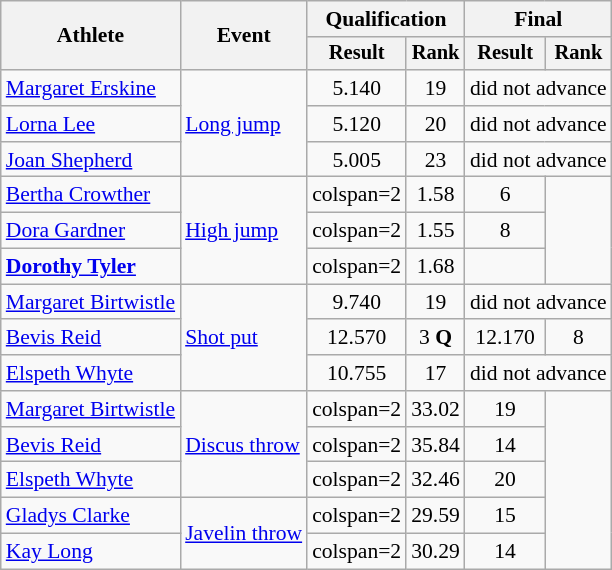<table class=wikitable style=font-size:90%;text-align:center>
<tr>
<th rowspan=2>Athlete</th>
<th rowspan=2>Event</th>
<th colspan=2>Qualification</th>
<th colspan=2>Final</th>
</tr>
<tr style=font-size:95%>
<th>Result</th>
<th>Rank</th>
<th>Result</th>
<th>Rank</th>
</tr>
<tr>
<td align=left><a href='#'>Margaret Erskine</a></td>
<td align=left rowspan=3><a href='#'>Long jump</a></td>
<td>5.140</td>
<td>19</td>
<td colspan=2>did not advance</td>
</tr>
<tr>
<td align=left><a href='#'>Lorna Lee</a></td>
<td>5.120</td>
<td>20</td>
<td colspan=2>did not advance</td>
</tr>
<tr>
<td align=left><a href='#'>Joan Shepherd</a></td>
<td>5.005</td>
<td>23</td>
<td colspan=2>did not advance</td>
</tr>
<tr>
<td align=left><a href='#'>Bertha Crowther</a></td>
<td align=left rowspan=3><a href='#'>High jump</a></td>
<td>colspan=2 </td>
<td>1.58</td>
<td>6</td>
</tr>
<tr>
<td align=left><a href='#'>Dora Gardner</a></td>
<td>colspan=2 </td>
<td>1.55</td>
<td>8</td>
</tr>
<tr>
<td align=left><strong><a href='#'>Dorothy Tyler</a></strong></td>
<td>colspan=2 </td>
<td>1.68</td>
<td></td>
</tr>
<tr>
<td align=left><a href='#'>Margaret Birtwistle</a></td>
<td align=left rowspan=3><a href='#'>Shot put</a></td>
<td>9.740</td>
<td>19</td>
<td colspan=2>did not advance</td>
</tr>
<tr>
<td align=left><a href='#'>Bevis Reid</a></td>
<td>12.570</td>
<td>3 <strong>Q</strong></td>
<td>12.170</td>
<td>8</td>
</tr>
<tr>
<td align=left><a href='#'>Elspeth Whyte</a></td>
<td>10.755</td>
<td>17</td>
<td colspan=2>did not advance</td>
</tr>
<tr>
<td align=left><a href='#'>Margaret Birtwistle</a></td>
<td align=left rowspan=3><a href='#'>Discus throw</a></td>
<td>colspan=2 </td>
<td>33.02</td>
<td>19</td>
</tr>
<tr>
<td align=left><a href='#'>Bevis Reid</a></td>
<td>colspan=2 </td>
<td>35.84</td>
<td>14</td>
</tr>
<tr>
<td align=left><a href='#'>Elspeth Whyte</a></td>
<td>colspan=2 </td>
<td>32.46</td>
<td>20</td>
</tr>
<tr>
<td align=left><a href='#'>Gladys Clarke</a></td>
<td align=left rowspan=2><a href='#'>Javelin throw</a></td>
<td>colspan=2 </td>
<td>29.59</td>
<td>15</td>
</tr>
<tr>
<td align=left><a href='#'>Kay Long</a></td>
<td>colspan=2 </td>
<td>30.29</td>
<td>14</td>
</tr>
</table>
